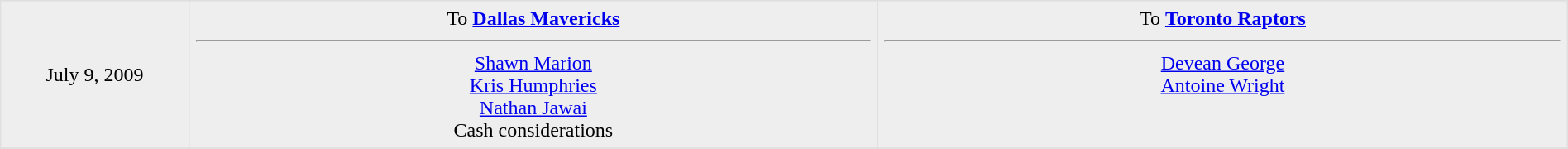<table border=1 style="border-collapse:collapse; text-align: center; width: 100%" bordercolor="#DFDFDF"  cellpadding="5">
<tr>
</tr>
<tr bgcolor="eeeeee">
<td style="width:12%">July 9, 2009</td>
<td style="width:44%" valign="top">To <strong><a href='#'>Dallas Mavericks</a></strong><hr><a href='#'>Shawn Marion</a><br><a href='#'>Kris Humphries</a><br><a href='#'>Nathan Jawai</a><br>Cash considerations</td>
<td style="width:44%" valign="top">To <strong><a href='#'>Toronto Raptors</a></strong><hr><a href='#'>Devean George</a><br><a href='#'>Antoine Wright</a></td>
</tr>
<tr>
</tr>
</table>
